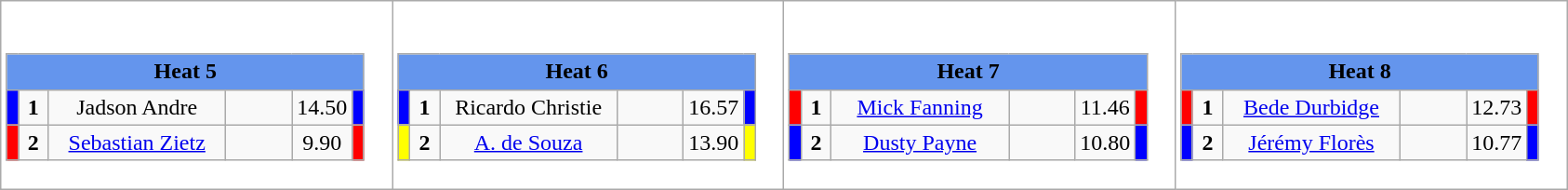<table class="wikitable" style="background:#fff;">
<tr>
<td><div><br><table class="wikitable">
<tr>
<td colspan="6"  style="text-align:center; background:#6495ed;"><strong>Heat 5</strong></td>
</tr>
<tr>
<td style="width:01px; background: #00f;"></td>
<td style="width:14px; text-align:center;"><strong>1</strong></td>
<td style="width:120px; text-align:center;">Jadson Andre</td>
<td style="width:40px; text-align:center;"></td>
<td style="width:20px; text-align:center;">14.50</td>
<td style="width:01px; background: #00f;"></td>
</tr>
<tr>
<td style="width:01px; background: #f00;"></td>
<td style="width:14px; text-align:center;"><strong>2</strong></td>
<td style="width:120px; text-align:center;"><a href='#'>Sebastian Zietz</a></td>
<td style="width:40px; text-align:center;"></td>
<td style="width:20px; text-align:center;">9.90</td>
<td style="width:01px; background: #f00;"></td>
</tr>
</table>
</div></td>
<td><div><br><table class="wikitable">
<tr>
<td colspan="6"  style="text-align:center; background:#6495ed;"><strong>Heat 6</strong></td>
</tr>
<tr>
<td style="width:01px; background: #00f;"></td>
<td style="width:14px; text-align:center;"><strong>1</strong></td>
<td style="width:120px; text-align:center;">Ricardo Christie</td>
<td style="width:40px; text-align:center;"></td>
<td style="width:20px; text-align:center;">16.57</td>
<td style="width:01px; background: #00f;"></td>
</tr>
<tr>
<td style="width:01px; background:  #ff0;"></td>
<td style="width:14px; text-align:center;"><strong>2</strong></td>
<td style="width:120px; text-align:center;"><a href='#'>A. de Souza</a></td>
<td style="width:40px; text-align:center;"></td>
<td style="width:20px; text-align:center;">13.90</td>
<td style="width:01px; background:  #ff0;"></td>
</tr>
</table>
</div></td>
<td><div><br><table class="wikitable">
<tr>
<td colspan="6"  style="text-align:center; background:#6495ed;"><strong>Heat 7</strong></td>
</tr>
<tr>
<td style="width:01px; background: #f00;"></td>
<td style="width:14px; text-align:center;"><strong>1</strong></td>
<td style="width:120px; text-align:center;"><a href='#'>Mick Fanning</a></td>
<td style="width:40px; text-align:center;"></td>
<td style="width:20px; text-align:center;">11.46</td>
<td style="width:01px; background: #f00;"></td>
</tr>
<tr>
<td style="width:01px; background: #00f;"></td>
<td style="width:14px; text-align:center;"><strong>2</strong></td>
<td style="width:120px; text-align:center;"><a href='#'>Dusty Payne</a></td>
<td style="width:40px; text-align:center;"></td>
<td style="width:20px; text-align:center;">10.80</td>
<td style="width:01px; background: #00f;"></td>
</tr>
</table>
</div></td>
<td><div><br><table class="wikitable">
<tr>
<td colspan="6"  style="text-align:center; background:#6495ed;"><strong>Heat 8</strong></td>
</tr>
<tr>
<td style="width:01px; background: #f00;"></td>
<td style="width:14px; text-align:center;"><strong>1</strong></td>
<td style="width:120px; text-align:center;"><a href='#'>Bede Durbidge</a></td>
<td style="width:40px; text-align:center;"></td>
<td style="width:20px; text-align:center;">12.73</td>
<td style="width:01px; background: #f00;"></td>
</tr>
<tr>
<td style="width:01px; background: #00f;"></td>
<td style="width:14px; text-align:center;"><strong>2</strong></td>
<td style="width:120px; text-align:center;"><a href='#'>Jérémy Florès</a></td>
<td style="width:40px; text-align:center;"></td>
<td style="width:20px; text-align:center;">10.77</td>
<td style="width:01px; background: #00f;"></td>
</tr>
</table>
</div></td>
</tr>
</table>
